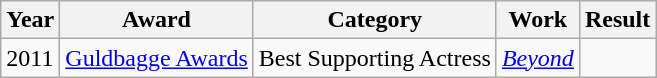<table class="wikitable">
<tr>
<th>Year</th>
<th>Award</th>
<th>Category</th>
<th>Work</th>
<th>Result</th>
</tr>
<tr>
<td>2011</td>
<td><a href='#'>Guldbagge Awards</a></td>
<td>Best Supporting Actress</td>
<td><em><a href='#'>Beyond</a></em></td>
<td></td>
</tr>
</table>
